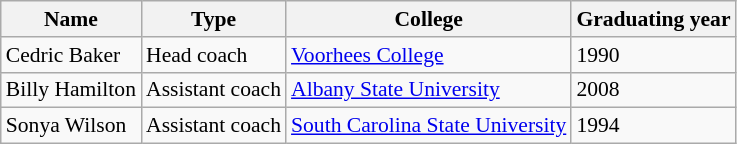<table class="wikitable" style="font-size: 90%;">
<tr>
<th>Name</th>
<th>Type</th>
<th>College</th>
<th>Graduating year</th>
</tr>
<tr>
<td>Cedric Baker</td>
<td>Head coach</td>
<td><a href='#'>Voorhees College</a></td>
<td>1990</td>
</tr>
<tr>
<td>Billy Hamilton</td>
<td>Assistant coach</td>
<td><a href='#'>Albany State University</a></td>
<td>2008</td>
</tr>
<tr>
<td>Sonya Wilson</td>
<td>Assistant coach</td>
<td><a href='#'>South Carolina State University</a></td>
<td>1994</td>
</tr>
</table>
